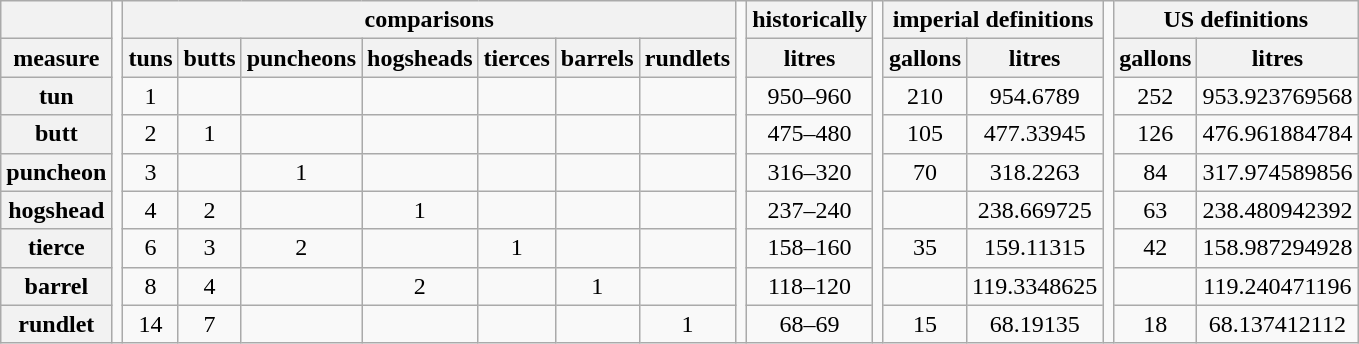<table class=wikitable>
<tr>
<th></th>
<td rowspan=9></td>
<th colspan=7>comparisons</th>
<td rowspan=9></td>
<th>historically</th>
<td rowspan=9></td>
<th colspan=2>imperial definitions</th>
<td rowspan=9></td>
<th colspan=2>US definitions</th>
</tr>
<tr>
<th>measure</th>
<th>tuns</th>
<th>butts</th>
<th>puncheons</th>
<th>hogsheads</th>
<th>tierces</th>
<th>barrels</th>
<th>rundlets</th>
<th>litres</th>
<th>gallons</th>
<th>litres</th>
<th>gallons</th>
<th>litres</th>
</tr>
<tr>
<th>tun</th>
<td align=center>1</td>
<td align=center></td>
<td align=center></td>
<td align=center></td>
<td align=center></td>
<td align=center></td>
<td align=center></td>
<td align=center>950–960</td>
<td align=center>210</td>
<td align=center>954.6789</td>
<td align=center>252</td>
<td align=center>953.923769568</td>
</tr>
<tr>
<th>butt</th>
<td align=center>2</td>
<td align=center>1</td>
<td align=center></td>
<td align=center></td>
<td align=center></td>
<td align=center></td>
<td align=center></td>
<td align=center>475–480</td>
<td align=center>105</td>
<td align=center>477.33945</td>
<td align=center>126</td>
<td align=center>476.961884784</td>
</tr>
<tr>
<th>puncheon</th>
<td align=center>3</td>
<td align=center></td>
<td align=center>1</td>
<td align=center></td>
<td align=center></td>
<td align=center></td>
<td align=center></td>
<td align=center>316–320</td>
<td align=center>70</td>
<td align=center>318.2263</td>
<td align=center>84</td>
<td align=center>317.974589856</td>
</tr>
<tr>
<th>hogshead</th>
<td align=center>4</td>
<td align=center>2</td>
<td align=center></td>
<td align=center>1</td>
<td align=center></td>
<td align=center></td>
<td align=center></td>
<td align=center>237–240</td>
<td align=center></td>
<td align=center>238.669725</td>
<td align=center>63</td>
<td align=center>238.480942392</td>
</tr>
<tr>
<th>tierce</th>
<td align=center>6</td>
<td align=center>3</td>
<td align=center>2</td>
<td align=center></td>
<td align=center>1</td>
<td align=center></td>
<td align=center></td>
<td align=center>158–160</td>
<td align=center>35</td>
<td align=center>159.11315</td>
<td align=center>42</td>
<td align=center>158.987294928</td>
</tr>
<tr>
<th>barrel</th>
<td align=center>8</td>
<td align=center>4</td>
<td align=center></td>
<td align=center>2</td>
<td align=center></td>
<td align=center>1</td>
<td align=center></td>
<td align=center>118–120</td>
<td align=center></td>
<td align=center>119.3348625</td>
<td align=center></td>
<td align=center>119.240471196</td>
</tr>
<tr>
<th>rundlet</th>
<td align=center>14</td>
<td align=center>7</td>
<td align=center></td>
<td align=center></td>
<td align=center></td>
<td align=center></td>
<td align=center>1</td>
<td align=center>68–69</td>
<td align=center>15</td>
<td align=center>68.19135</td>
<td align=center>18</td>
<td align=center>68.137412112</td>
</tr>
</table>
